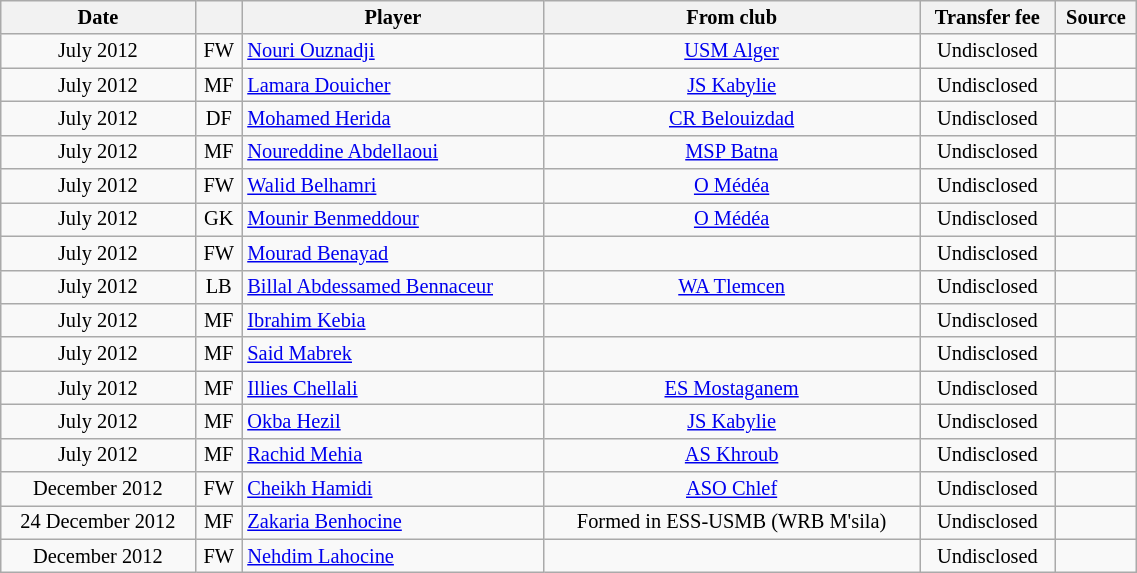<table class="wikitable sortable" style="width:60%; text-align:center; font-size:85%; text-align:centre;">
<tr>
<th><strong>Date</strong></th>
<th><strong></strong></th>
<th><strong>Player</strong></th>
<th><strong>From club</strong></th>
<th><strong>Transfer fee</strong></th>
<th><strong>Source</strong></th>
</tr>
<tr>
<td>July 2012</td>
<td>FW</td>
<td align=left> <a href='#'>Nouri Ouznadji</a></td>
<td><a href='#'>USM Alger</a></td>
<td>Undisclosed</td>
<td></td>
</tr>
<tr>
<td>July 2012</td>
<td>MF</td>
<td align=left> <a href='#'>Lamara Douicher</a></td>
<td><a href='#'>JS Kabylie</a></td>
<td>Undisclosed</td>
<td></td>
</tr>
<tr>
<td>July 2012</td>
<td>DF</td>
<td align=left> <a href='#'>Mohamed Herida</a></td>
<td><a href='#'>CR Belouizdad</a></td>
<td>Undisclosed</td>
<td></td>
</tr>
<tr>
<td>July 2012</td>
<td>MF</td>
<td align=left> <a href='#'>Noureddine Abdellaoui</a></td>
<td><a href='#'>MSP Batna</a></td>
<td>Undisclosed</td>
<td></td>
</tr>
<tr>
<td>July 2012</td>
<td>FW</td>
<td align=left> <a href='#'>Walid Belhamri</a></td>
<td><a href='#'>O Médéa</a></td>
<td>Undisclosed</td>
<td></td>
</tr>
<tr>
<td>July 2012</td>
<td>GK</td>
<td align=left> <a href='#'>Mounir Benmeddour</a></td>
<td><a href='#'>O Médéa</a></td>
<td>Undisclosed</td>
<td></td>
</tr>
<tr>
<td>July 2012</td>
<td>FW</td>
<td align=left> <a href='#'>Mourad Benayad</a></td>
<td></td>
<td>Undisclosed</td>
<td></td>
</tr>
<tr>
<td>July 2012</td>
<td>LB</td>
<td align=left> <a href='#'>Billal Abdessamed Bennaceur</a></td>
<td><a href='#'>WA Tlemcen</a></td>
<td>Undisclosed</td>
<td></td>
</tr>
<tr>
<td>July 2012</td>
<td>MF</td>
<td align=left> <a href='#'>Ibrahim Kebia</a></td>
<td></td>
<td>Undisclosed</td>
<td></td>
</tr>
<tr>
<td>July 2012</td>
<td>MF</td>
<td align=left> <a href='#'>Said Mabrek</a></td>
<td></td>
<td>Undisclosed</td>
<td></td>
</tr>
<tr>
<td>July 2012</td>
<td>MF</td>
<td align=left> <a href='#'>Illies Chellali</a></td>
<td><a href='#'>ES Mostaganem</a></td>
<td>Undisclosed</td>
<td></td>
</tr>
<tr>
<td>July 2012</td>
<td>MF</td>
<td align=left> <a href='#'>Okba Hezil</a></td>
<td><a href='#'>JS Kabylie</a></td>
<td>Undisclosed</td>
<td></td>
</tr>
<tr>
<td>July 2012</td>
<td>MF</td>
<td align=left> <a href='#'>Rachid Mehia</a></td>
<td><a href='#'>AS Khroub</a></td>
<td>Undisclosed</td>
<td></td>
</tr>
<tr>
<td>December 2012</td>
<td>FW</td>
<td align=left> <a href='#'>Cheikh Hamidi</a></td>
<td><a href='#'>ASO Chlef</a></td>
<td>Undisclosed</td>
<td></td>
</tr>
<tr>
<td>24 December 2012</td>
<td>MF</td>
<td align=left> <a href='#'>Zakaria Benhocine</a></td>
<td>Formed in ESS-USMB (WRB M'sila)</td>
<td>Undisclosed</td>
<td></td>
</tr>
<tr>
<td>December 2012</td>
<td>FW</td>
<td align=left> <a href='#'>Nehdim Lahocine</a></td>
<td></td>
<td>Undisclosed</td>
<td></td>
</tr>
</table>
